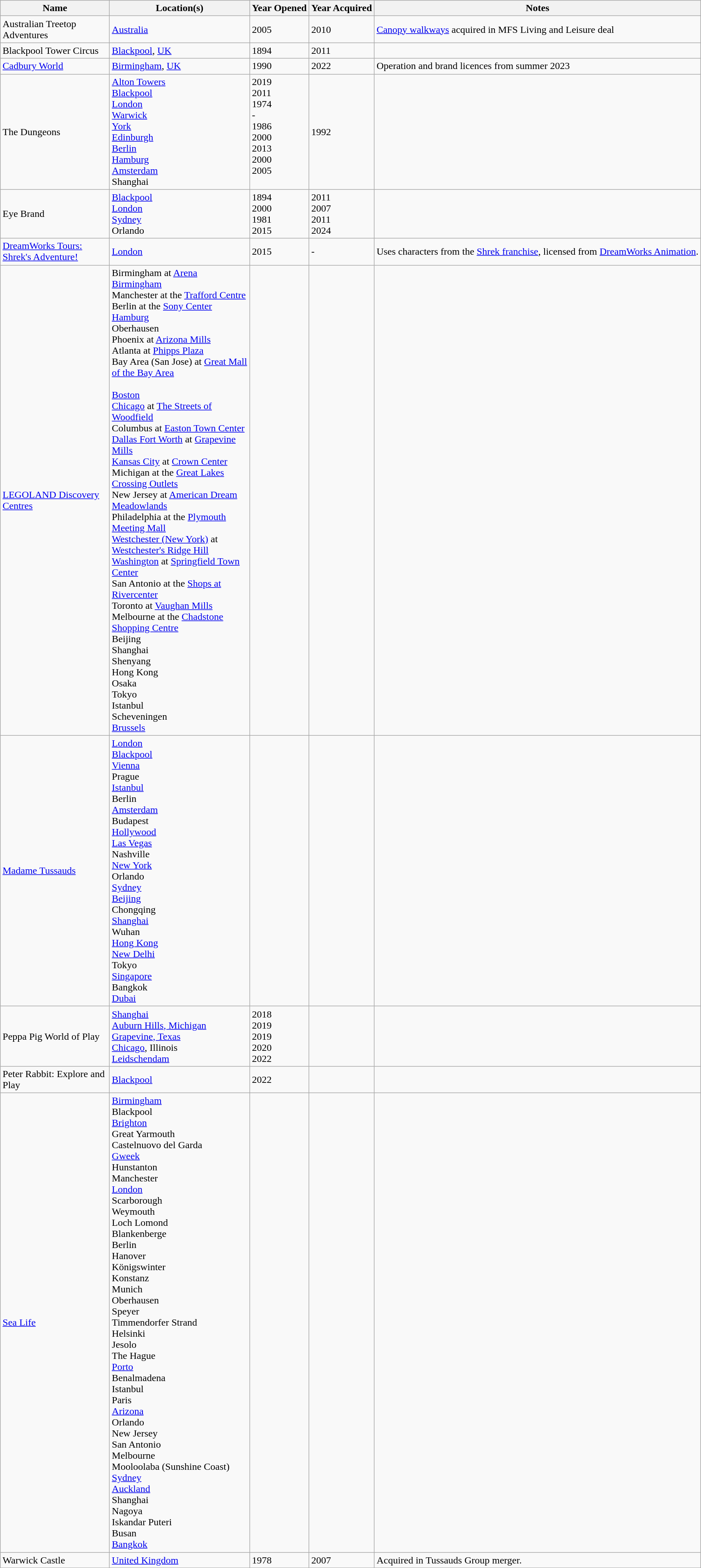<table class="wikitable sortable">
<tr>
<th style="width:170px;">Name</th>
<th style="width:220px;">Location(s)</th>
<th>Year Opened</th>
<th>Year Acquired</th>
<th>Notes</th>
</tr>
<tr>
<td>Australian Treetop Adventures</td>
<td> <a href='#'>Australia</a></td>
<td>2005</td>
<td>2010</td>
<td><a href='#'>Canopy walkways</a> acquired in MFS Living and Leisure deal</td>
</tr>
<tr>
<td Blackpool Tower>Blackpool Tower Circus</td>
<td> <a href='#'>Blackpool</a>, <a href='#'>UK</a></td>
<td>1894</td>
<td>2011</td>
<td></td>
</tr>
<tr>
<td><a href='#'>Cadbury World</a></td>
<td> <a href='#'>Birmingham</a>, <a href='#'>UK</a></td>
<td>1990</td>
<td>2022</td>
<td>Operation and brand licences from summer 2023</td>
</tr>
<tr>
<td>The Dungeons</td>
<td> <a href='#'>Alton Towers</a><br> <a href='#'>Blackpool</a><br> <a href='#'>London</a><br> <a href='#'>Warwick</a><br> <a href='#'>York</a><br> <a href='#'>Edinburgh</a><br> <a href='#'>Berlin</a><br> <a href='#'>Hamburg</a><br> <a href='#'>Amsterdam</a><br> Shanghai</td>
<td>2019<br>2011<br>1974<br>-<br>1986<br>2000<br>2013<br>2000<br>2005<br><br></td>
<td>1992</td>
<td></td>
</tr>
<tr>
<td>Eye Brand</td>
<td> <a href='#'>Blackpool</a><br> <a href='#'>London</a><br> <a href='#'>Sydney</a><br> Orlando</td>
<td>1894<br>2000<br>1981<br>2015</td>
<td>2011<br>2007<br>2011<br>2024</td>
<td></td>
</tr>
<tr>
<td><a href='#'>DreamWorks Tours: Shrek's Adventure!</a></td>
<td> <a href='#'>London</a></td>
<td>2015</td>
<td>-</td>
<td>Uses characters from the <a href='#'>Shrek franchise</a>, licensed from <a href='#'>DreamWorks Animation</a>.</td>
</tr>
<tr>
<td><a href='#'>LEGOLAND Discovery Centres</a></td>
<td> Birmingham at <a href='#'>Arena Birmingham</a><br> Manchester at the <a href='#'>Trafford Centre</a><br> Berlin at the <a href='#'>Sony Center</a><br> <a href='#'>Hamburg</a><br> Oberhausen<br> Phoenix at <a href='#'>Arizona Mills</a><br> Atlanta at <a href='#'>Phipps Plaza</a><br> Bay Area (San Jose) at <a href='#'>Great Mall of the Bay Area</a><br><br><a href='#'>Boston</a><br> <a href='#'>Chicago</a> at <a href='#'>The Streets of Woodfield</a><br>  Columbus at <a href='#'>Easton Town Center</a><br> <a href='#'>Dallas Fort Worth</a> at <a href='#'>Grapevine Mills</a><br> <a href='#'>Kansas City</a> at <a href='#'>Crown Center</a><br>  Michigan at the <a href='#'>Great Lakes Crossing Outlets</a><br> New Jersey at <a href='#'>American Dream Meadowlands</a><br>  Philadelphia at the <a href='#'>Plymouth Meeting Mall</a><br>  <a href='#'>Westchester (New York)</a> at <a href='#'>Westchester's Ridge Hill</a><br>  <a href='#'>Washington</a> at <a href='#'>Springfield Town Center</a><br>  San Antonio at the <a href='#'>Shops at Rivercenter</a><br>  Toronto at <a href='#'>Vaughan Mills</a><br>  Melbourne at the <a href='#'>Chadstone Shopping Centre</a><br>  Beijing<br>  Shanghai<br>  Shenyang<br> Hong Kong<br> Osaka<br> Tokyo<br>  Istanbul<br>  Scheveningen<br>  <a href='#'>Brussels</a></td>
<td></td>
<td></td>
<td></td>
</tr>
<tr>
<td><a href='#'>Madame Tussauds</a></td>
<td> <a href='#'>London</a><br> <a href='#'>Blackpool</a><br> <a href='#'>Vienna</a><br> Prague<br> <a href='#'>Istanbul</a><br> Berlin<br> <a href='#'>Amsterdam</a><br> Budapest<br> <a href='#'>Hollywood</a><br> <a href='#'>Las Vegas</a><br> Nashville<br> <a href='#'>New York</a><br> Orlando<br> <a href='#'>Sydney</a><br> <a href='#'>Beijing</a><br>  Chongqing<br>  <a href='#'>Shanghai</a><br>  Wuhan<br> <a href='#'>Hong Kong</a><br> <a href='#'>New Delhi</a><br> Tokyo<br>  <a href='#'>Singapore</a><br> Bangkok<br> <a href='#'>Dubai</a></td>
<td></td>
<td></td>
<td></td>
</tr>
<tr>
<td>Peppa Pig World of Play</td>
<td> <a href='#'>Shanghai</a><br> <a href='#'>Auburn Hills, Michigan</a><br> <a href='#'>Grapevine, Texas</a><br> <a href='#'>Chicago</a>, Illinois<br> <a href='#'>Leidschendam</a></td>
<td>2018<br>2019<br>2019<br>2020<br>2022</td>
<td></td>
<td></td>
</tr>
<tr>
<td>Peter Rabbit: Explore and Play</td>
<td> <a href='#'>Blackpool</a></td>
<td>2022</td>
<td></td>
<td></td>
</tr>
<tr>
<td><a href='#'>Sea Life</a></td>
<td> <a href='#'>Birmingham</a><br> Blackpool<br> <a href='#'>Brighton</a><br> Great Yarmouth<br> Castelnuovo del Garda<br>  <a href='#'>Gweek</a><br> Hunstanton<br> Manchester<br> <a href='#'>London</a><br> Scarborough<br> Weymouth<br> Loch Lomond<br> Blankenberge<br> Berlin<br> Hanover<br> Königswinter<br> Konstanz <br> Munich<br> Oberhausen<br> Speyer<br> Timmendorfer Strand<br> Helsinki<br> Jesolo<br> The Hague<br> <a href='#'>Porto</a><br> Benalmadena<br> Istanbul<br> Paris<br> <a href='#'>Arizona</a><br> Orlando<br> New Jersey<br> San Antonio<br> Melbourne<br> Mooloolaba (Sunshine Coast)<br> <a href='#'>Sydney</a><br> <a href='#'>Auckland</a><br> Shanghai<br> Nagoya<br> Iskandar Puteri<br> Busan<br> <a href='#'>Bangkok</a></td>
<td></td>
<td></td>
<td></td>
</tr>
<tr>
<td>Warwick Castle</td>
<td> <a href='#'>United Kingdom</a></td>
<td>1978</td>
<td>2007</td>
<td>Acquired in Tussauds Group merger.</td>
</tr>
<tr>
</tr>
</table>
